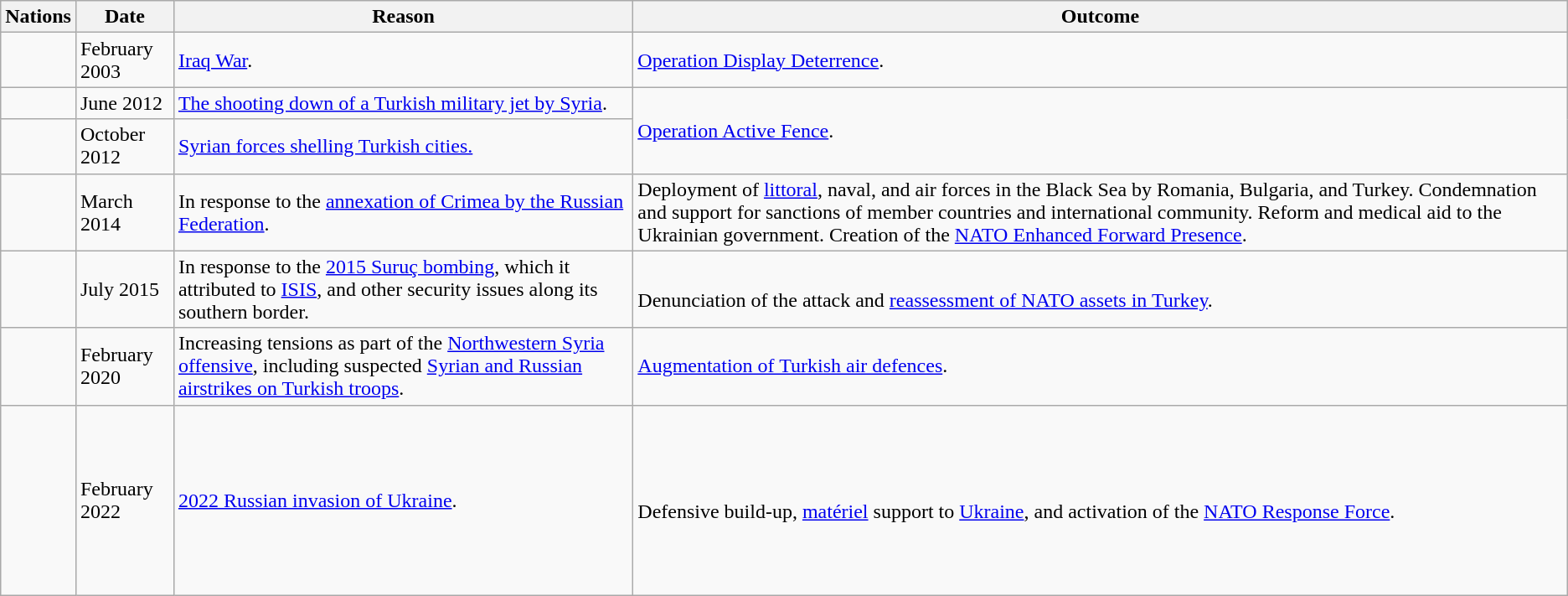<table class=wikitable>
<tr>
<th>Nations</th>
<th>Date</th>
<th>Reason</th>
<th>Outcome</th>
</tr>
<tr>
<td></td>
<td>February 2003</td>
<td><a href='#'>Iraq War</a>.</td>
<td><a href='#'>Operation Display Deterrence</a>.</td>
</tr>
<tr>
<td></td>
<td>June 2012</td>
<td><a href='#'>The shooting down of a Turkish military jet by Syria</a>.</td>
<td rowspan="2"><a href='#'>Operation Active Fence</a>.</td>
</tr>
<tr>
<td></td>
<td>October 2012</td>
<td><a href='#'>Syrian forces shelling Turkish cities.</a></td>
</tr>
<tr>
<td><br><br><br>
</td>
<td>March 2014</td>
<td>In response to the <a href='#'>annexation of Crimea by the Russian Federation</a>.</td>
<td>Deployment of <a href='#'>littoral</a>, naval, and air forces in the Black Sea by Romania, Bulgaria, and Turkey.  Condemnation and support for sanctions of member countries and international community.  Reform and medical aid to the Ukrainian government.  Creation of the <a href='#'>NATO Enhanced Forward Presence</a>.</td>
</tr>
<tr>
<td></td>
<td>July 2015</td>
<td>In response to the <a href='#'>2015 Suruç bombing</a>, which it attributed to <a href='#'>ISIS</a>, and other security issues along its southern border.</td>
<td><br>Denunciation of the attack and <a href='#'>reassessment of NATO assets in Turkey</a>.</td>
</tr>
<tr>
<td></td>
<td>February 2020</td>
<td>Increasing tensions as part of the <a href='#'>Northwestern Syria offensive</a>, including suspected <a href='#'>Syrian and Russian airstrikes on Turkish troops</a>.</td>
<td><a href='#'>Augmentation of Turkish air defences</a>.</td>
</tr>
<tr>
<td><br><br><br>
<br>
<br>
<br>
<br>
<br>
</td>
<td>February 2022</td>
<td><a href='#'>2022 Russian invasion of Ukraine</a>.</td>
<td><br>
Defensive build-up, <a href='#'>matériel</a> support to <a href='#'>Ukraine</a>, and activation of the <a href='#'>NATO Response Force</a>.</td>
</tr>
</table>
